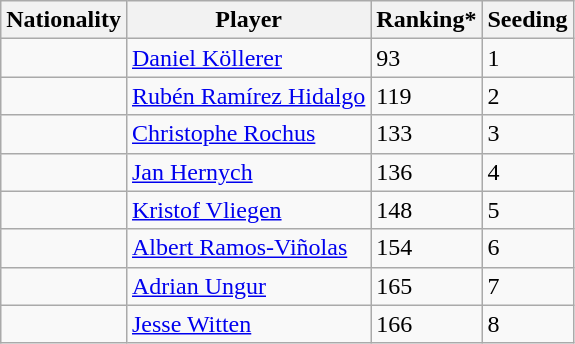<table class="wikitable" border="1">
<tr>
<th>Nationality</th>
<th>Player</th>
<th>Ranking*</th>
<th>Seeding</th>
</tr>
<tr>
<td></td>
<td><a href='#'>Daniel Köllerer</a></td>
<td>93</td>
<td>1</td>
</tr>
<tr>
<td></td>
<td><a href='#'>Rubén Ramírez Hidalgo</a></td>
<td>119</td>
<td>2</td>
</tr>
<tr>
<td></td>
<td><a href='#'>Christophe Rochus</a></td>
<td>133</td>
<td>3</td>
</tr>
<tr>
<td></td>
<td><a href='#'>Jan Hernych</a></td>
<td>136</td>
<td>4</td>
</tr>
<tr>
<td></td>
<td><a href='#'>Kristof Vliegen</a></td>
<td>148</td>
<td>5</td>
</tr>
<tr>
<td></td>
<td><a href='#'>Albert Ramos-Viñolas</a></td>
<td>154</td>
<td>6</td>
</tr>
<tr>
<td></td>
<td><a href='#'>Adrian Ungur</a></td>
<td>165</td>
<td>7</td>
</tr>
<tr>
<td></td>
<td><a href='#'>Jesse Witten</a></td>
<td>166</td>
<td>8</td>
</tr>
</table>
